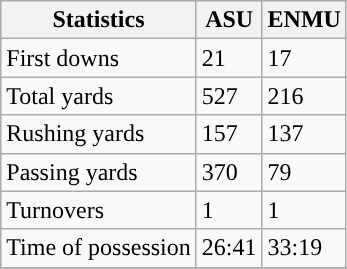<table class="wikitable">
<tr>
<th>Statistics</th>
<th>ASU</th>
<th>ENMU</th>
</tr>
<tr>
<td>First downs</td>
<td>21</td>
<td>17</td>
</tr>
<tr>
<td>Total yards</td>
<td>527</td>
<td>216</td>
</tr>
<tr>
<td>Rushing yards</td>
<td>157</td>
<td>137</td>
</tr>
<tr>
<td>Passing yards</td>
<td>370</td>
<td>79</td>
</tr>
<tr>
<td>Turnovers</td>
<td>1</td>
<td>1</td>
</tr>
<tr>
<td>Time of possession</td>
<td>26:41</td>
<td>33:19</td>
</tr>
<tr>
</tr>
</table>
